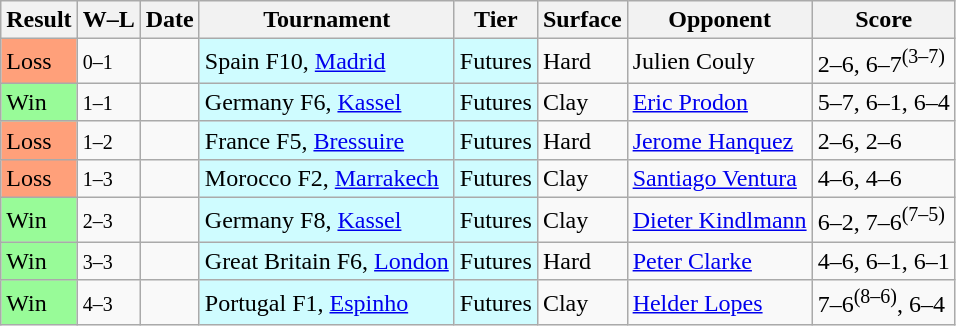<table class="sortable wikitable">
<tr>
<th>Result</th>
<th class="unsortable">W–L</th>
<th>Date</th>
<th>Tournament</th>
<th>Tier</th>
<th>Surface</th>
<th>Opponent</th>
<th class="unsortable">Score</th>
</tr>
<tr>
<td bgcolor=FFA07A>Loss</td>
<td><small>0–1</small></td>
<td></td>
<td style="background:#cffcff;">Spain F10, <a href='#'>Madrid</a></td>
<td style="background:#cffcff;">Futures</td>
<td>Hard</td>
<td> Julien Couly</td>
<td>2–6, 6–7<sup>(3–7)</sup></td>
</tr>
<tr>
<td bgcolor= 98FB98>Win</td>
<td><small>1–1</small></td>
<td></td>
<td style="background:#cffcff;">Germany F6, <a href='#'>Kassel</a></td>
<td style="background:#cffcff;">Futures</td>
<td>Clay</td>
<td> <a href='#'>Eric Prodon</a></td>
<td>5–7, 6–1, 6–4</td>
</tr>
<tr>
<td bgcolor= FFA07A>Loss</td>
<td><small>1–2</small></td>
<td></td>
<td style="background:#cffcff;">France F5, <a href='#'>Bressuire</a></td>
<td style="background:#cffcff;">Futures</td>
<td>Hard</td>
<td> <a href='#'>Jerome Hanquez</a></td>
<td>2–6, 2–6</td>
</tr>
<tr>
<td bgcolor= FFA07A>Loss</td>
<td><small>1–3</small></td>
<td></td>
<td style="background:#cffcff;">Morocco F2, <a href='#'>Marrakech</a></td>
<td style="background:#cffcff;">Futures</td>
<td>Clay</td>
<td> <a href='#'>Santiago Ventura</a></td>
<td>4–6, 4–6</td>
</tr>
<tr>
<td bgcolor= 98FB98>Win</td>
<td><small>2–3</small></td>
<td></td>
<td style="background:#cffcff;">Germany F8, <a href='#'>Kassel</a></td>
<td style="background:#cffcff;">Futures</td>
<td>Clay</td>
<td> <a href='#'>Dieter Kindlmann</a></td>
<td>6–2, 7–6<sup>(7–5)</sup></td>
</tr>
<tr>
<td bgcolor=98FB98>Win</td>
<td><small>3–3</small></td>
<td></td>
<td style="background:#cffcff;">Great Britain F6, <a href='#'>London</a></td>
<td style="background:#cffcff;">Futures</td>
<td>Hard</td>
<td> <a href='#'>Peter Clarke</a></td>
<td>4–6, 6–1, 6–1</td>
</tr>
<tr>
<td bgcolor=98FB98>Win</td>
<td><small>4–3</small></td>
<td></td>
<td style="background:#cffcff;">Portugal F1, <a href='#'>Espinho</a></td>
<td style="background:#cffcff;">Futures</td>
<td>Clay</td>
<td> <a href='#'>Helder Lopes</a></td>
<td>7–6<sup>(8–6)</sup>, 6–4</td>
</tr>
</table>
